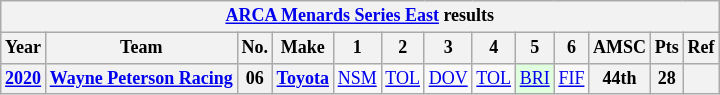<table class="wikitable" style="text-align:center; font-size:75%">
<tr>
<th colspan="13"><a href='#'>ARCA Menards Series East</a> results</th>
</tr>
<tr>
<th>Year</th>
<th>Team</th>
<th>No.</th>
<th>Make</th>
<th>1</th>
<th>2</th>
<th>3</th>
<th>4</th>
<th>5</th>
<th>6</th>
<th>AMSC</th>
<th>Pts</th>
<th>Ref</th>
</tr>
<tr>
<th><a href='#'>2020</a></th>
<th><a href='#'>Wayne Peterson Racing</a></th>
<th>06</th>
<th><a href='#'>Toyota</a></th>
<td><a href='#'>NSM</a></td>
<td><a href='#'>TOL</a></td>
<td><a href='#'>DOV</a></td>
<td><a href='#'>TOL</a></td>
<td style="background:#DFFFDF;"><a href='#'>BRI</a><br></td>
<td><a href='#'>FIF</a></td>
<th>44th</th>
<th>28</th>
<th></th>
</tr>
</table>
